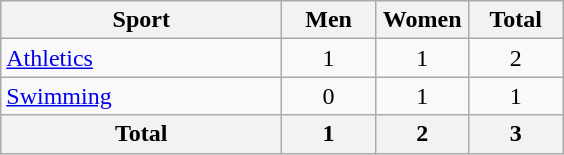<table class="wikitable sortable" style="text-align:center;">
<tr>
<th width=180>Sport</th>
<th width=55>Men</th>
<th width=55>Women</th>
<th width=55>Total</th>
</tr>
<tr>
<td align=left><a href='#'>Athletics</a></td>
<td>1</td>
<td>1</td>
<td>2</td>
</tr>
<tr>
<td align=left><a href='#'>Swimming</a></td>
<td>0</td>
<td>1</td>
<td>1</td>
</tr>
<tr>
<th>Total</th>
<th>1</th>
<th>2</th>
<th>3</th>
</tr>
</table>
